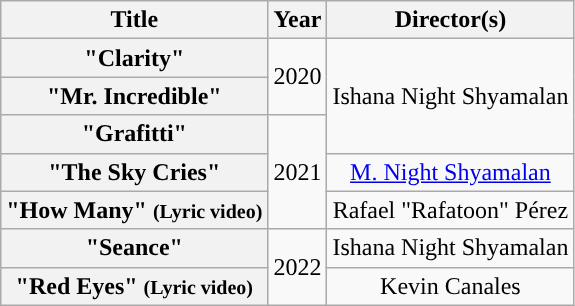<table class="wikitable plainrowheaders" style="text-align:center;">
<tr>
<th>Title</th>
<th>Year</th>
<th>Director(s)</th>
</tr>
<tr>
<th scope="row">"Clarity"</th>
<td rowspan="2">2020</td>
<td rowspan="3">Ishana Night Shyamalan</td>
</tr>
<tr>
<th scope="row">"Mr. Incredible"</th>
</tr>
<tr>
<th scope="row">"Grafitti"</th>
<td rowspan="3">2021</td>
</tr>
<tr>
<th scope="row">"The Sky Cries"</th>
<td><a href='#'>M. Night Shyamalan</a></td>
</tr>
<tr>
<th scope="row">"How Many" <small>(Lyric video)</small></th>
<td>Rafael "Rafatoon" Pérez</td>
</tr>
<tr>
<th scope="row">"Seance"</th>
<td rowspan="2">2022</td>
<td>Ishana Night Shyamalan</td>
</tr>
<tr>
<th scope="row">"Red Eyes" <small>(Lyric video)</small></th>
<td>Kevin Canales</td>
</tr>
</table>
